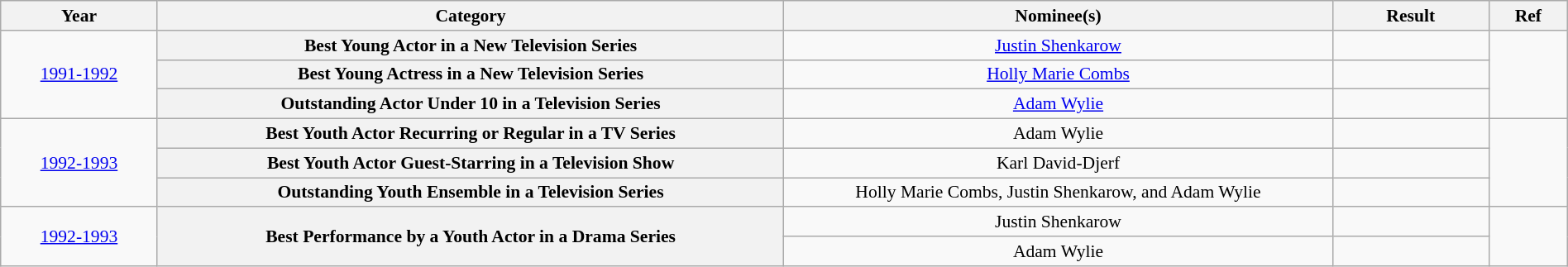<table class="wikitable plainrowheaders" style="font-size: 90%; text-align:center" width=100%>
<tr>
<th scope="col" width="10%">Year</th>
<th scope="col" width="40%">Category</th>
<th scope="col" width="35%">Nominee(s)</th>
<th scope="col" width="10%">Result</th>
<th scope="col" width="5%">Ref</th>
</tr>
<tr>
<td rowspan="3"><a href='#'>1991-1992</a></td>
<th scope="row" style="text-align:center">Best Young Actor in a New Television Series</th>
<td><a href='#'>Justin Shenkarow</a></td>
<td></td>
<td rowspan="3"></td>
</tr>
<tr>
<th scope="row" style="text-align:center">Best Young Actress in a New Television Series</th>
<td><a href='#'>Holly Marie Combs</a></td>
<td></td>
</tr>
<tr>
<th scope="row" style="text-align:center">Outstanding Actor Under 10 in a Television Series</th>
<td><a href='#'>Adam Wylie</a></td>
<td></td>
</tr>
<tr>
<td rowspan="3"><a href='#'>1992-1993</a></td>
<th scope="row" style="text-align:center">Best Youth Actor Recurring or Regular in a TV Series</th>
<td>Adam Wylie</td>
<td></td>
<td rowspan="3"></td>
</tr>
<tr>
<th scope="row" style="text-align:center">Best Youth Actor Guest-Starring in a Television Show</th>
<td>Karl David-Djerf</td>
<td></td>
</tr>
<tr>
<th scope="row" style="text-align:center">Outstanding Youth Ensemble in a Television Series</th>
<td>Holly Marie Combs, Justin Shenkarow, and Adam Wylie</td>
<td></td>
</tr>
<tr>
<td rowspan="2"><a href='#'>1992-1993</a></td>
<th scope="row" style="text-align:center" rowspan="2">Best Performance by a Youth Actor in a Drama Series</th>
<td>Justin Shenkarow</td>
<td></td>
<td rowspan="2"></td>
</tr>
<tr>
<td>Adam Wylie</td>
<td></td>
</tr>
</table>
